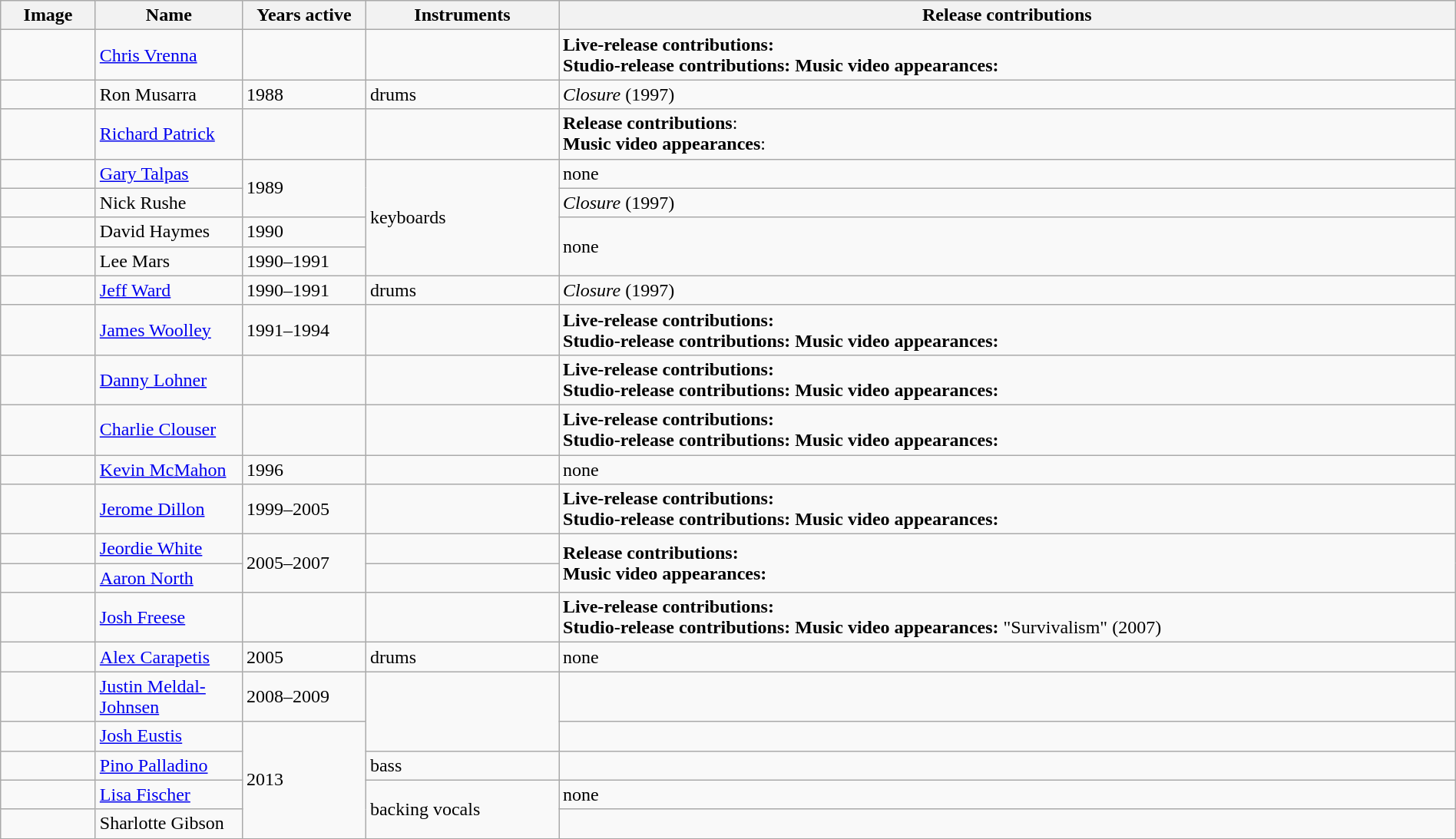<table class="wikitable" width="100%" border="1">
<tr>
<th width="75">Image</th>
<th width="120">Name</th>
<th width="100">Years active</th>
<th width="160">Instruments</th>
<th>Release contributions</th>
</tr>
<tr>
<td></td>
<td><a href='#'>Chris Vrenna</a></td>
<td></td>
<td></td>
<td><strong>Live-release contributions:</strong> <br><strong>Studio-release contributions:</strong> 
<strong>Music video appearances:</strong> </td>
</tr>
<tr>
<td></td>
<td>Ron Musarra</td>
<td>1988</td>
<td>drums</td>
<td><em>Closure</em> (1997)</td>
</tr>
<tr>
<td></td>
<td><a href='#'>Richard Patrick</a></td>
<td></td>
<td></td>
<td><strong>Release contributions</strong>: <br><strong>Music video appearances</strong>: </td>
</tr>
<tr>
<td></td>
<td><a href='#'>Gary Talpas</a></td>
<td rowspan="2">1989</td>
<td rowspan="4">keyboards</td>
<td>none</td>
</tr>
<tr>
<td></td>
<td>Nick Rushe</td>
<td><em>Closure</em> (1997)</td>
</tr>
<tr>
<td></td>
<td>David Haymes</td>
<td>1990</td>
<td rowspan="2">none</td>
</tr>
<tr>
<td></td>
<td>Lee Mars</td>
<td>1990–1991</td>
</tr>
<tr>
<td></td>
<td><a href='#'>Jeff Ward</a></td>
<td>1990–1991 </td>
<td>drums</td>
<td><em>Closure</em> (1997)</td>
</tr>
<tr>
<td></td>
<td><a href='#'>James Woolley</a></td>
<td>1991–1994 </td>
<td></td>
<td><strong>Live-release contributions:</strong> <br><strong>Studio-release contributions:</strong> 
<strong>Music video appearances:</strong> </td>
</tr>
<tr>
<td></td>
<td><a href='#'>Danny Lohner</a></td>
<td></td>
<td></td>
<td><strong>Live-release contributions:</strong> <br><strong>Studio-release contributions:</strong> 
<strong>Music video appearances:</strong> </td>
</tr>
<tr>
<td></td>
<td><a href='#'>Charlie Clouser</a></td>
<td></td>
<td></td>
<td><strong>Live-release contributions:</strong> <br><strong>Studio-release contributions:</strong> 
<strong>Music video appearances:</strong> </td>
</tr>
<tr>
<td></td>
<td><a href='#'>Kevin McMahon</a></td>
<td>1996</td>
<td></td>
<td>none</td>
</tr>
<tr>
<td></td>
<td><a href='#'>Jerome Dillon</a></td>
<td>1999–2005</td>
<td></td>
<td><strong>Live-release contributions:</strong> <br><strong>Studio-release contributions:</strong> 
<strong>Music video appearances:</strong> </td>
</tr>
<tr>
<td></td>
<td><a href='#'>Jeordie White</a></td>
<td rowspan="2">2005–2007</td>
<td></td>
<td rowspan="2"><strong>Release contributions:</strong> <br><strong>Music video appearances:</strong> </td>
</tr>
<tr>
<td></td>
<td><a href='#'>Aaron North</a></td>
<td></td>
</tr>
<tr>
<td></td>
<td><a href='#'>Josh Freese</a></td>
<td></td>
<td></td>
<td><strong>Live-release contributions:</strong> <br><strong>Studio-release contributions:</strong> 
<strong>Music video appearances:</strong> "Survivalism" (2007)</td>
</tr>
<tr>
<td></td>
<td><a href='#'>Alex Carapetis</a></td>
<td>2005</td>
<td>drums</td>
<td>none</td>
</tr>
<tr>
<td></td>
<td><a href='#'>Justin Meldal-Johnsen</a></td>
<td>2008–2009</td>
<td Rowspan="2"></td>
<td></td>
</tr>
<tr>
<td></td>
<td><a href='#'>Josh Eustis</a></td>
<td rowspan="4">2013</td>
<td></td>
</tr>
<tr>
<td></td>
<td><a href='#'>Pino Palladino</a></td>
<td>bass</td>
<td></td>
</tr>
<tr>
<td></td>
<td><a href='#'>Lisa Fischer</a></td>
<td rowspan="2">backing vocals</td>
<td>none</td>
</tr>
<tr>
<td></td>
<td>Sharlotte Gibson</td>
<td></td>
</tr>
</table>
